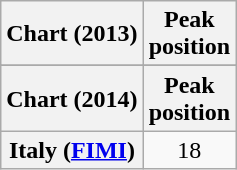<table class="wikitable sortable plainrowheaders">
<tr>
<th>Chart (2013)</th>
<th>Peak<br>position</th>
</tr>
<tr>
</tr>
<tr>
<th>Chart (2014)</th>
<th>Peak<br>position</th>
</tr>
<tr>
<th scope="row">Italy (<a href='#'>FIMI</a>)</th>
<td align="center">18</td>
</tr>
</table>
